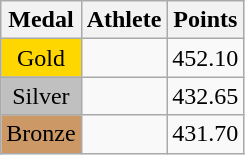<table class="wikitable">
<tr>
<th>Medal</th>
<th>Athlete</th>
<th>Points</th>
</tr>
<tr>
<td style="text-align:center;background-color:gold;">Gold</td>
<td></td>
<td>452.10</td>
</tr>
<tr>
<td style="text-align:center;background-color:silver;">Silver</td>
<td></td>
<td>432.65</td>
</tr>
<tr>
<td style="text-align:center;background-color:#CC9966;">Bronze</td>
<td></td>
<td>431.70</td>
</tr>
</table>
